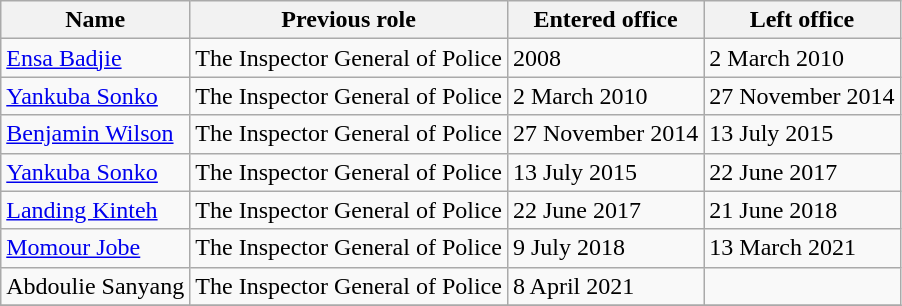<table class="wikitable">
<tr>
<th>Name</th>
<th>Previous role</th>
<th>Entered office</th>
<th>Left office</th>
</tr>
<tr>
<td><a href='#'>Ensa Badjie</a></td>
<td>The Inspector General of Police</td>
<td>2008</td>
<td>2 March 2010</td>
</tr>
<tr>
<td><a href='#'>Yankuba Sonko</a></td>
<td>The Inspector General of Police</td>
<td>2 March 2010</td>
<td>27 November 2014</td>
</tr>
<tr>
<td><a href='#'>Benjamin Wilson</a></td>
<td>The Inspector General of Police</td>
<td>27 November 2014</td>
<td>13 July 2015</td>
</tr>
<tr>
<td><a href='#'>Yankuba Sonko</a></td>
<td>The Inspector General of Police</td>
<td>13 July 2015</td>
<td>22 June 2017</td>
</tr>
<tr>
<td><a href='#'>Landing Kinteh</a></td>
<td>The Inspector General of Police</td>
<td>22 June 2017</td>
<td>21 June 2018</td>
</tr>
<tr>
<td><a href='#'>Momour Jobe</a></td>
<td>The Inspector General of Police</td>
<td>9 July 2018</td>
<td>13 March 2021<em></em></td>
</tr>
<tr>
<td>Abdoulie Sanyang</td>
<td>The Inspector General of Police</td>
<td>8 April 2021</td>
<td></td>
</tr>
<tr>
</tr>
</table>
